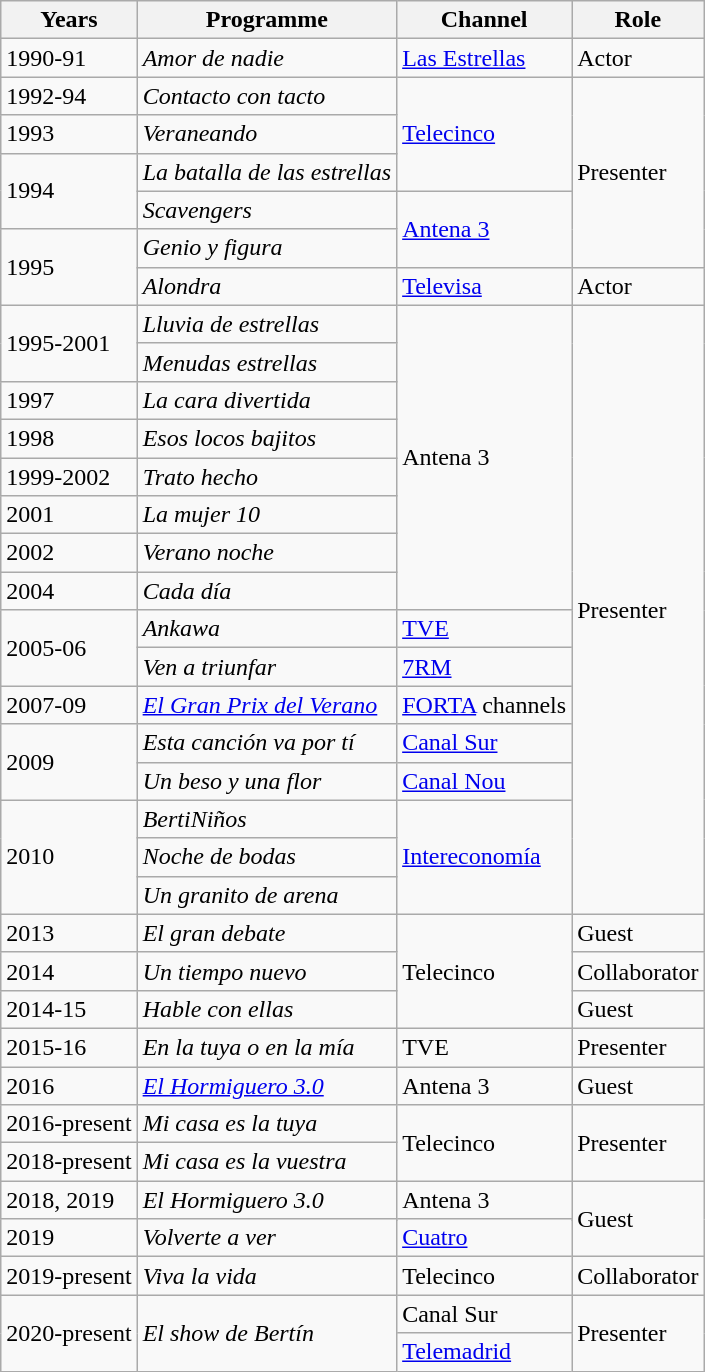<table class="wikitable">
<tr>
<th>Years</th>
<th>Programme</th>
<th>Channel</th>
<th>Role</th>
</tr>
<tr>
<td>1990-91</td>
<td><em>Amor de nadie</em></td>
<td><a href='#'>Las Estrellas</a></td>
<td>Actor</td>
</tr>
<tr>
<td>1992-94</td>
<td><em>Contacto con tacto</em></td>
<td rowspan="3"><a href='#'>Telecinco</a></td>
<td rowspan="5">Presenter</td>
</tr>
<tr>
<td>1993</td>
<td><em>Veraneando</em></td>
</tr>
<tr>
<td rowspan="2">1994</td>
<td><em>La batalla de las estrellas</em></td>
</tr>
<tr>
<td><em>Scavengers</em></td>
<td rowspan="2"><a href='#'>Antena 3</a></td>
</tr>
<tr>
<td rowspan="2">1995</td>
<td><em>Genio y figura</em></td>
</tr>
<tr>
<td><em>Alondra</em></td>
<td><a href='#'>Televisa</a></td>
<td>Actor</td>
</tr>
<tr>
<td rowspan="2">1995-2001</td>
<td><em>Lluvia de estrellas</em></td>
<td rowspan="8">Antena 3</td>
<td rowspan="16">Presenter</td>
</tr>
<tr>
<td><em>Menudas estrellas</em></td>
</tr>
<tr>
<td>1997</td>
<td><em>La cara divertida</em></td>
</tr>
<tr>
<td>1998</td>
<td><em>Esos locos bajitos</em></td>
</tr>
<tr>
<td>1999-2002</td>
<td><em>Trato hecho</em></td>
</tr>
<tr>
<td>2001</td>
<td><em>La mujer 10</em></td>
</tr>
<tr>
<td>2002</td>
<td><em>Verano noche</em></td>
</tr>
<tr>
<td>2004</td>
<td><em>Cada día</em></td>
</tr>
<tr>
<td rowspan="2">2005-06</td>
<td><em>Ankawa</em></td>
<td><a href='#'>TVE</a></td>
</tr>
<tr>
<td><em>Ven a triunfar</em></td>
<td><a href='#'>7RM</a></td>
</tr>
<tr>
<td>2007-09</td>
<td><em><a href='#'>El Gran Prix del Verano</a></em></td>
<td><a href='#'>FORTA</a> channels</td>
</tr>
<tr>
<td rowspan="2">2009</td>
<td><em>Esta canción va por tí</em></td>
<td><a href='#'>Canal Sur</a></td>
</tr>
<tr>
<td><em>Un beso y una flor</em></td>
<td><a href='#'>Canal Nou</a></td>
</tr>
<tr>
<td rowspan="3">2010</td>
<td><em>BertiNiños</em></td>
<td rowspan="3"><a href='#'>Intereconomía</a></td>
</tr>
<tr>
<td><em>Noche de bodas</em></td>
</tr>
<tr>
<td><em>Un granito de arena</em></td>
</tr>
<tr>
<td>2013</td>
<td><em>El gran debate</em></td>
<td rowspan="3">Telecinco</td>
<td>Guest</td>
</tr>
<tr>
<td>2014</td>
<td><em>Un tiempo nuevo</em></td>
<td>Collaborator</td>
</tr>
<tr>
<td>2014-15</td>
<td><em>Hable con ellas</em></td>
<td>Guest</td>
</tr>
<tr>
<td>2015-16</td>
<td><em>En la tuya o en la mía</em></td>
<td>TVE</td>
<td>Presenter</td>
</tr>
<tr>
<td>2016</td>
<td><a href='#'><em>El Hormiguero 3.0</em></a></td>
<td>Antena 3</td>
<td>Guest</td>
</tr>
<tr>
<td>2016-present</td>
<td><em>Mi casa es la tuya</em></td>
<td rowspan="2">Telecinco</td>
<td rowspan="2">Presenter</td>
</tr>
<tr>
<td>2018-present</td>
<td><em>Mi casa es la vuestra</em></td>
</tr>
<tr>
<td>2018, 2019</td>
<td rowspan="2"><em>El Hormiguero 3.0</em></td>
<td rowspan="2">Antena 3</td>
<td rowspan="3">Guest</td>
</tr>
<tr>
<td rowspan="2">2019</td>
</tr>
<tr>
<td><em>Volverte a ver</em></td>
<td><a href='#'>Cuatro</a></td>
</tr>
<tr>
<td>2019-present</td>
<td><em>Viva la vida</em></td>
<td>Telecinco</td>
<td>Collaborator</td>
</tr>
<tr>
<td rowspan="2">2020-present</td>
<td rowspan="2"><em>El show de Bertín</em></td>
<td>Canal Sur</td>
<td rowspan="2">Presenter</td>
</tr>
<tr>
<td><a href='#'>Telemadrid</a></td>
</tr>
</table>
